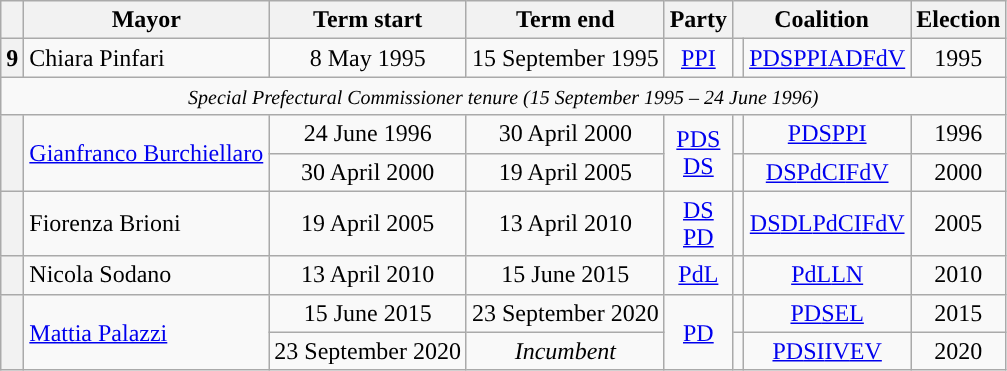<table class="wikitable">
<tr>
<th class=unsortable> </th>
<th>Mayor</th>
<th>Term start</th>
<th>Term end</th>
<th>Party</th>
<th colspan="2">Coalition</th>
<th>Election</th>
</tr>
<tr>
<th style="background:">9</th>
<td>Chiara Pinfari</td>
<td align=center>8 May 1995</td>
<td align=center>15 September 1995</td>
<td align=center><a href='#'>PPI</a></td>
<td style="background: "></td>
<td align=center><a href='#'>PDS</a><a href='#'>PPI</a><a href='#'>AD</a><a href='#'>FdV</a></td>
<td align=center>1995</td>
</tr>
<tr>
<td colspan=8 align=center><small><em>Special Prefectural Commissioner tenure (15 September 1995 – 24 June 1996)</em></small></td>
</tr>
<tr>
<th rowspan=2 style="background:"></th>
<td rowspan=2><a href='#'>Gianfranco Burchiellaro</a></td>
<td align=center>24 June 1996</td>
<td align=center>30 April 2000</td>
<td rowspan=2 align=center><a href='#'>PDS</a><br><a href='#'>DS</a></td>
<td style="background: "></td>
<td align=center><a href='#'>PDS</a><a href='#'>PPI</a></td>
<td align=center>1996</td>
</tr>
<tr>
<td align=center>30 April 2000</td>
<td align=center>19 April 2005</td>
<td style="background: "></td>
<td align=center><a href='#'>DS</a><a href='#'>PdCI</a><a href='#'>FdV</a></td>
<td align=center>2000</td>
</tr>
<tr>
<th style="background:"></th>
<td>Fiorenza Brioni</td>
<td align=center>19 April 2005</td>
<td align=center>13 April 2010</td>
<td align=center><a href='#'>DS</a><br><a href='#'>PD</a></td>
<td style="background: "></td>
<td align=center><a href='#'>DS</a><a href='#'>DL</a><a href='#'>PdCI</a><a href='#'>FdV</a></td>
<td align=center>2005</td>
</tr>
<tr>
<th style="background:"></th>
<td>Nicola Sodano</td>
<td align=center>13 April 2010</td>
<td align=center>15 June 2015</td>
<td align=center><a href='#'>PdL</a></td>
<td style="background: "></td>
<td align=center><a href='#'>PdL</a><a href='#'>LN</a></td>
<td align=center>2010</td>
</tr>
<tr>
<th rowspan=2 style="background:"></th>
<td rowspan=2><a href='#'>Mattia Palazzi</a></td>
<td align=center>15 June 2015</td>
<td align=center>23 September 2020</td>
<td rowspan=2 align=center><a href='#'>PD</a></td>
<td style="background: "></td>
<td align=center><a href='#'>PD</a><a href='#'>SEL</a></td>
<td align=center>2015</td>
</tr>
<tr>
<td align=center>23 September 2020</td>
<td align=center><em>Incumbent</em></td>
<td style="background: "></td>
<td align=center><a href='#'>PD</a><a href='#'>SI</a><a href='#'>IV</a><a href='#'>EV</a></td>
<td align=center>2020</td>
</tr>
</table>
